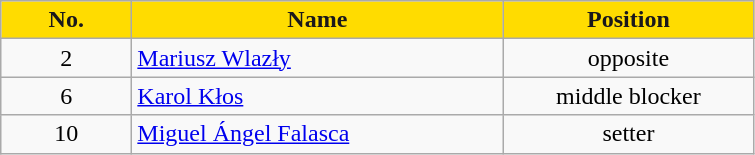<table class="wikitable" style="font-size:100%; text-align:center">
<tr>
<th style="width:5em; color:#1A181C; background-color:#FFDC00">No.</th>
<th style="width:15em; color:#1A181C; background-color:#FFDC00">Name</th>
<th style="width:10em; color:#1A181C; background-color:#FFDC00">Position</th>
</tr>
<tr>
<td>2</td>
<td align=left> <a href='#'>Mariusz Wlazły</a></td>
<td>opposite</td>
</tr>
<tr>
<td>6</td>
<td align=left> <a href='#'>Karol Kłos</a></td>
<td>middle blocker</td>
</tr>
<tr>
<td>10</td>
<td align=left> <a href='#'>Miguel Ángel Falasca</a></td>
<td>setter</td>
</tr>
</table>
